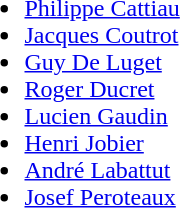<table>
<tr>
<td><br><ul><li><a href='#'>Philippe Cattiau</a></li><li><a href='#'>Jacques Coutrot</a></li><li><a href='#'>Guy De Luget</a></li><li><a href='#'>Roger Ducret</a></li><li><a href='#'>Lucien Gaudin</a></li><li><a href='#'>Henri Jobier</a></li><li><a href='#'>André Labattut</a></li><li><a href='#'>Josef Peroteaux</a></li></ul></td>
</tr>
</table>
